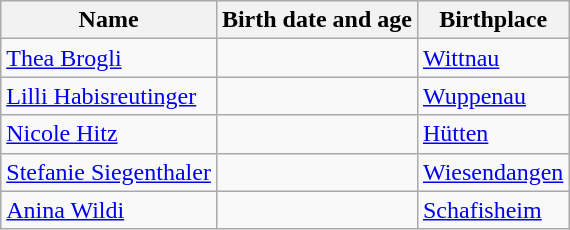<table class="wikitable">
<tr>
<th>Name</th>
<th>Birth date and age</th>
<th>Birthplace</th>
</tr>
<tr>
<td><a href='#'>Thea Brogli</a></td>
<td></td>
<td><a href='#'>Wittnau</a></td>
</tr>
<tr>
<td><a href='#'>Lilli Habisreutinger</a></td>
<td></td>
<td><a href='#'>Wuppenau</a></td>
</tr>
<tr>
<td><a href='#'>Nicole Hitz</a></td>
<td></td>
<td><a href='#'>Hütten</a></td>
</tr>
<tr>
<td><a href='#'>Stefanie Siegenthaler</a></td>
<td></td>
<td><a href='#'>Wiesendangen</a></td>
</tr>
<tr>
<td><a href='#'>Anina Wildi</a></td>
<td></td>
<td><a href='#'>Schafisheim</a></td>
</tr>
</table>
